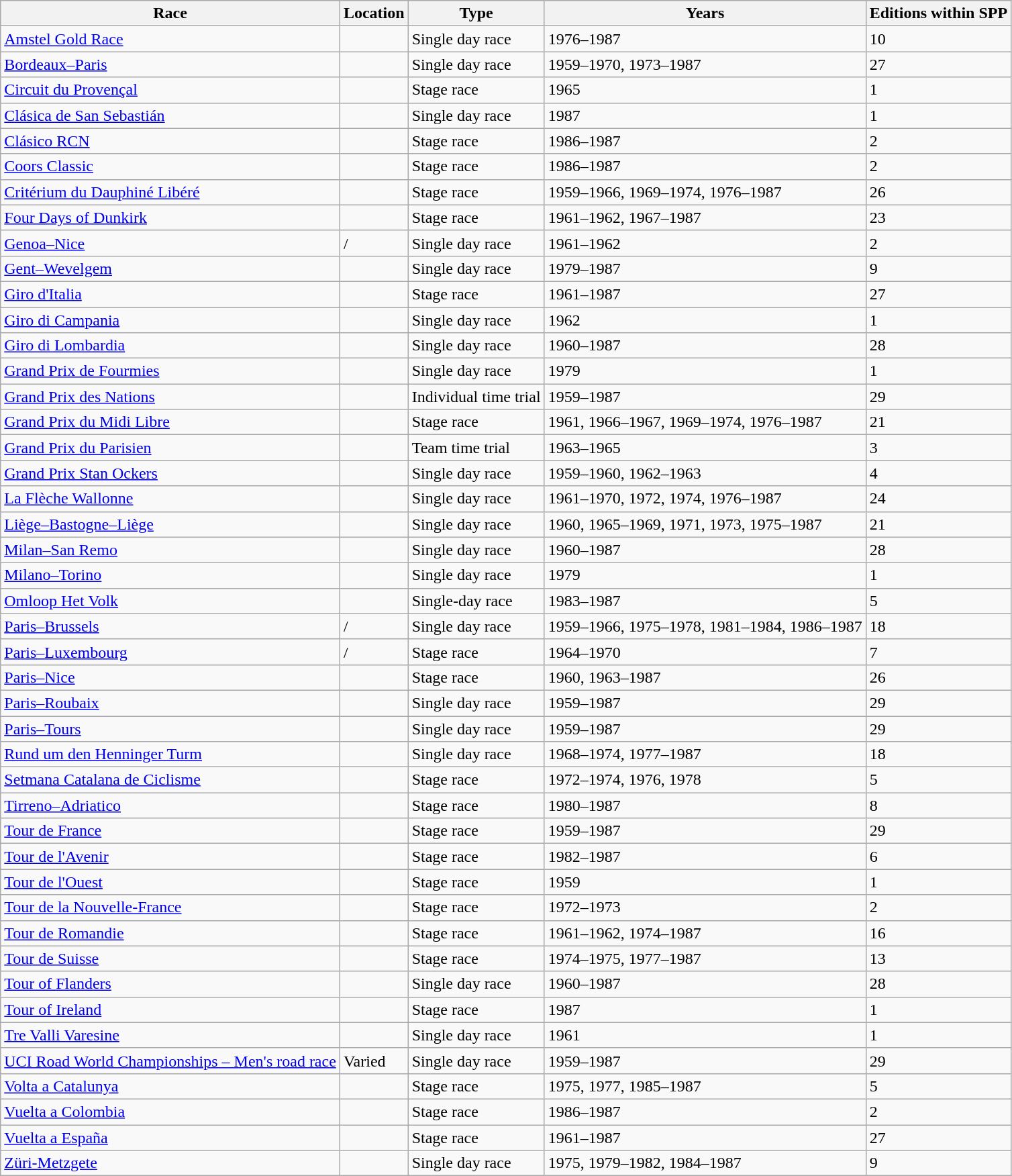<table class="wikitable sortable">
<tr>
<th>Race</th>
<th>Location</th>
<th>Type</th>
<th>Years</th>
<th>Editions within SPP</th>
</tr>
<tr>
<td><a href='#'>Amstel Gold Race</a></td>
<td></td>
<td>Single day race</td>
<td>1976–1987</td>
<td>10</td>
</tr>
<tr>
<td><a href='#'>Bordeaux–Paris</a></td>
<td></td>
<td>Single day race</td>
<td>1959–1970, 1973–1987</td>
<td>27</td>
</tr>
<tr>
<td><a href='#'>Circuit du Provençal</a></td>
<td></td>
<td>Stage race</td>
<td>1965</td>
<td>1</td>
</tr>
<tr>
<td><a href='#'>Clásica de San Sebastián</a></td>
<td></td>
<td>Single day race</td>
<td>1987</td>
<td>1</td>
</tr>
<tr>
<td><a href='#'>Clásico RCN</a></td>
<td></td>
<td>Stage race</td>
<td>1986–1987</td>
<td>2</td>
</tr>
<tr>
<td><a href='#'>Coors Classic</a></td>
<td></td>
<td>Stage race</td>
<td>1986–1987</td>
<td>2</td>
</tr>
<tr>
<td><a href='#'>Critérium du Dauphiné Libéré</a></td>
<td></td>
<td>Stage race</td>
<td>1959–1966, 1969–1974, 1976–1987</td>
<td>26</td>
</tr>
<tr>
<td><a href='#'>Four Days of Dunkirk</a></td>
<td></td>
<td>Stage race</td>
<td>1961–1962, 1967–1987</td>
<td>23</td>
</tr>
<tr>
<td><a href='#'>Genoa–Nice</a></td>
<td>/</td>
<td>Single day race</td>
<td>1961–1962</td>
<td>2</td>
</tr>
<tr>
<td><a href='#'>Gent–Wevelgem</a></td>
<td></td>
<td>Single day race</td>
<td>1979–1987</td>
<td>9</td>
</tr>
<tr>
<td><a href='#'>Giro d'Italia</a></td>
<td></td>
<td>Stage race</td>
<td>1961–1987</td>
<td>27</td>
</tr>
<tr>
<td><a href='#'>Giro di Campania</a></td>
<td></td>
<td>Single day race</td>
<td>1962</td>
<td>1</td>
</tr>
<tr>
<td><a href='#'>Giro di Lombardia</a></td>
<td></td>
<td>Single day race</td>
<td>1960–1987</td>
<td>28</td>
</tr>
<tr>
<td><a href='#'>Grand Prix de Fourmies</a></td>
<td></td>
<td>Single day race</td>
<td>1979</td>
<td>1</td>
</tr>
<tr>
<td><a href='#'>Grand Prix des Nations</a></td>
<td></td>
<td>Individual time trial</td>
<td>1959–1987</td>
<td>29</td>
</tr>
<tr>
<td><a href='#'>Grand Prix du Midi Libre</a></td>
<td></td>
<td>Stage race</td>
<td>1961, 1966–1967, 1969–1974, 1976–1987</td>
<td>21</td>
</tr>
<tr>
<td><a href='#'>Grand Prix du Parisien</a></td>
<td></td>
<td>Team time trial</td>
<td>1963–1965</td>
<td>3</td>
</tr>
<tr>
<td><a href='#'>Grand Prix Stan Ockers</a></td>
<td></td>
<td>Single day race</td>
<td>1959–1960, 1962–1963</td>
<td>4</td>
</tr>
<tr>
<td><a href='#'>La Flèche Wallonne</a></td>
<td></td>
<td>Single day race</td>
<td>1961–1970, 1972, 1974, 1976–1987</td>
<td>24</td>
</tr>
<tr>
<td><a href='#'>Liège–Bastogne–Liège</a></td>
<td></td>
<td>Single day race</td>
<td>1960, 1965–1969, 1971, 1973, 1975–1987</td>
<td>21</td>
</tr>
<tr>
<td><a href='#'>Milan–San Remo</a></td>
<td></td>
<td>Single day race</td>
<td>1960–1987</td>
<td>28</td>
</tr>
<tr>
<td><a href='#'>Milano–Torino</a></td>
<td></td>
<td>Single day race</td>
<td>1979</td>
<td>1</td>
</tr>
<tr>
<td><a href='#'>Omloop Het Volk</a></td>
<td></td>
<td>Single-day race</td>
<td>1983–1987</td>
<td>5</td>
</tr>
<tr>
<td><a href='#'>Paris–Brussels</a></td>
<td>/</td>
<td>Single day race</td>
<td>1959–1966, 1975–1978, 1981–1984, 1986–1987</td>
<td>18</td>
</tr>
<tr>
<td><a href='#'>Paris–Luxembourg</a></td>
<td>/</td>
<td>Stage race</td>
<td>1964–1970</td>
<td>7</td>
</tr>
<tr>
<td><a href='#'>Paris–Nice</a></td>
<td></td>
<td>Stage race</td>
<td>1960, 1963–1987</td>
<td>26</td>
</tr>
<tr>
<td><a href='#'>Paris–Roubaix</a></td>
<td></td>
<td>Single day race</td>
<td>1959–1987</td>
<td>29</td>
</tr>
<tr>
<td><a href='#'>Paris–Tours</a></td>
<td></td>
<td>Single day race</td>
<td>1959–1987</td>
<td>29</td>
</tr>
<tr>
<td><a href='#'>Rund um den Henninger Turm</a></td>
<td></td>
<td>Single day race</td>
<td>1968–1974, 1977–1987</td>
<td>18</td>
</tr>
<tr>
<td><a href='#'>Setmana Catalana de Ciclisme</a></td>
<td></td>
<td>Stage race</td>
<td>1972–1974, 1976, 1978</td>
<td>5</td>
</tr>
<tr>
<td><a href='#'>Tirreno–Adriatico</a></td>
<td></td>
<td>Stage race</td>
<td>1980–1987</td>
<td>8</td>
</tr>
<tr>
<td><a href='#'>Tour de France</a></td>
<td></td>
<td>Stage race</td>
<td>1959–1987</td>
<td>29</td>
</tr>
<tr>
<td><a href='#'>Tour de l'Avenir</a></td>
<td></td>
<td>Stage race</td>
<td>1982–1987</td>
<td>6</td>
</tr>
<tr>
<td><a href='#'>Tour de l'Ouest</a></td>
<td></td>
<td>Stage race</td>
<td>1959</td>
<td>1</td>
</tr>
<tr>
<td><a href='#'>Tour de la Nouvelle-France</a></td>
<td></td>
<td>Stage race</td>
<td>1972–1973</td>
<td>2</td>
</tr>
<tr>
<td><a href='#'>Tour de Romandie</a></td>
<td></td>
<td>Stage race</td>
<td>1961–1962, 1974–1987</td>
<td>16</td>
</tr>
<tr>
<td><a href='#'>Tour de Suisse</a></td>
<td></td>
<td>Stage race</td>
<td>1974–1975, 1977–1987</td>
<td>13</td>
</tr>
<tr>
<td><a href='#'>Tour of Flanders</a></td>
<td></td>
<td>Single day race</td>
<td>1960–1987</td>
<td>28</td>
</tr>
<tr>
<td><a href='#'>Tour of Ireland</a></td>
<td></td>
<td>Stage race</td>
<td>1987</td>
<td>1</td>
</tr>
<tr>
<td><a href='#'>Tre Valli Varesine</a></td>
<td></td>
<td>Single day race</td>
<td>1961</td>
<td>1</td>
</tr>
<tr>
<td><a href='#'>UCI Road World Championships – Men's road race</a></td>
<td>Varied</td>
<td>Single day race</td>
<td>1959–1987</td>
<td>29</td>
</tr>
<tr>
<td><a href='#'>Volta a Catalunya</a></td>
<td></td>
<td>Stage race</td>
<td>1975, 1977, 1985–1987</td>
<td>5</td>
</tr>
<tr>
<td><a href='#'>Vuelta a Colombia</a></td>
<td></td>
<td>Stage race</td>
<td>1986–1987</td>
<td>2</td>
</tr>
<tr>
<td><a href='#'>Vuelta a España</a></td>
<td></td>
<td>Stage race</td>
<td>1961–1987</td>
<td>27</td>
</tr>
<tr>
<td><a href='#'>Züri-Metzgete</a></td>
<td></td>
<td>Single day race</td>
<td>1975, 1979–1982, 1984–1987</td>
<td>9</td>
</tr>
</table>
